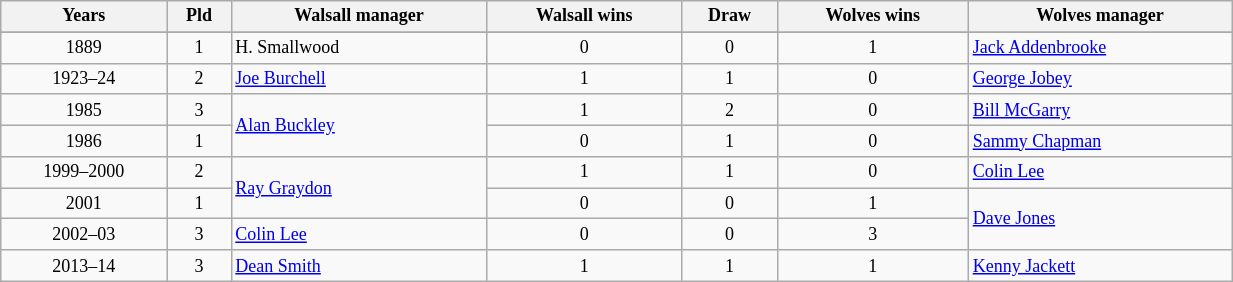<table class="wikitable" style="text-align: center; width: 65%; font-size: 12px">
<tr>
<th><strong>Years</strong></th>
<th><strong>Pld</strong></th>
<th><strong>Walsall manager</strong></th>
<th><strong>Walsall wins</strong></th>
<th><strong>Draw</strong></th>
<th><strong>Wolves wins</strong></th>
<th><strong>Wolves manager</strong></th>
</tr>
<tr>
</tr>
<tr>
<td>1889</td>
<td>1</td>
<td align="left"> H. Smallwood</td>
<td>0</td>
<td>0</td>
<td>1</td>
<td align="left"> <a href='#'>Jack Addenbrooke</a></td>
</tr>
<tr align="center">
<td>1923–24</td>
<td>2</td>
<td align="left"> <a href='#'>Joe Burchell</a></td>
<td>1</td>
<td>1</td>
<td>0</td>
<td align="left"> <a href='#'>George Jobey</a></td>
</tr>
<tr align="center">
<td>1985</td>
<td>3</td>
<td rowspan="2" align="left"> <a href='#'>Alan Buckley</a></td>
<td>1</td>
<td>2</td>
<td>0</td>
<td align="left"> <a href='#'>Bill McGarry</a></td>
</tr>
<tr align="center">
<td>1986</td>
<td>1</td>
<td>0</td>
<td>1</td>
<td>0</td>
<td align="left"> <a href='#'>Sammy Chapman</a></td>
</tr>
<tr align="center">
<td>1999–2000</td>
<td>2</td>
<td rowspan="2" align="left"> <a href='#'>Ray Graydon</a></td>
<td>1</td>
<td>1</td>
<td>0</td>
<td align="left"> <a href='#'>Colin Lee</a></td>
</tr>
<tr align="center">
<td>2001</td>
<td>1</td>
<td>0</td>
<td>0</td>
<td>1</td>
<td rowspan="2" align="left"> <a href='#'>Dave Jones</a></td>
</tr>
<tr align="center">
<td>2002–03</td>
<td>3</td>
<td align="left"> <a href='#'>Colin Lee</a></td>
<td>0</td>
<td>0</td>
<td>3</td>
</tr>
<tr align="center">
<td>2013–14</td>
<td>3</td>
<td align="left"> <a href='#'>Dean Smith</a></td>
<td>1</td>
<td>1</td>
<td>1</td>
<td align="left"> <a href='#'>Kenny Jackett</a></td>
</tr>
</table>
